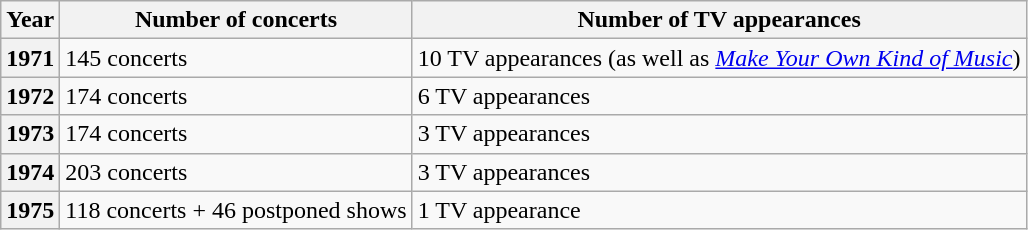<table class="wikitable plainrowheaders">
<tr>
<th scope="col">Year</th>
<th scope="col">Number of concerts</th>
<th scope="col">Number of TV appearances</th>
</tr>
<tr>
<th scope="row">1971</th>
<td>145 concerts</td>
<td>10 TV appearances (as well as <em><a href='#'>Make Your Own Kind of Music</a></em>)</td>
</tr>
<tr>
<th scope="row">1972</th>
<td>174 concerts</td>
<td>6 TV appearances</td>
</tr>
<tr>
<th scope="row">1973</th>
<td>174 concerts</td>
<td>3 TV appearances</td>
</tr>
<tr>
<th scope="row">1974</th>
<td>203 concerts</td>
<td>3 TV appearances</td>
</tr>
<tr>
<th scope="row">1975</th>
<td>118 concerts + 46 postponed shows</td>
<td>1 TV appearance</td>
</tr>
</table>
